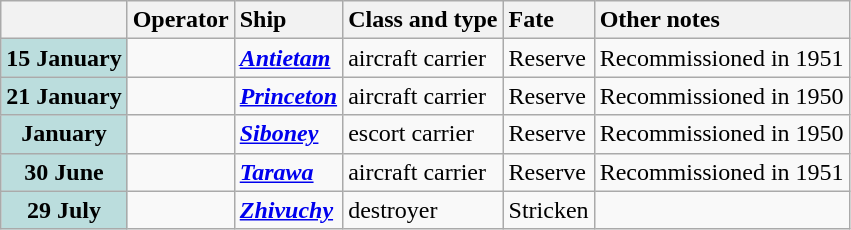<table class="wikitable">
<tr>
<th></th>
<th style="text-align: left;">Operator</th>
<th style="text-align: left;">Ship</th>
<th style="text-align: left;">Class and type</th>
<th style="text-align: left;">Fate</th>
<th style="text-align: left;">Other notes</th>
</tr>
<tr>
<th style="background: #bbdddd;">15 January</th>
<td></td>
<td><strong><a href='#'><em>Antietam</em></a></strong></td>
<td> aircraft carrier</td>
<td>Reserve</td>
<td>Recommissioned in 1951</td>
</tr>
<tr>
<th style="background: #bbdddd;">21 January</th>
<td></td>
<td><strong><a href='#'><em>Princeton</em></a></strong></td>
<td> aircraft carrier</td>
<td>Reserve</td>
<td>Recommissioned in 1950</td>
</tr>
<tr>
<th style="background: #bbdddd;">January</th>
<td></td>
<td><strong><a href='#'><em>Siboney</em></a></strong></td>
<td> escort carrier</td>
<td>Reserve</td>
<td>Recommissioned in 1950</td>
</tr>
<tr>
<th style="background: #bbdddd;">30 June</th>
<td></td>
<td><strong><a href='#'><em>Tarawa</em></a></strong></td>
<td> aircraft carrier</td>
<td>Reserve</td>
<td>Recommissioned in 1951</td>
</tr>
<tr>
<th style="background: #bbdddd;">29 July</th>
<td></td>
<td><strong><a href='#'><em>Zhivuchy</em></a></strong></td>
<td> destroyer</td>
<td>Stricken</td>
<td></td>
</tr>
</table>
